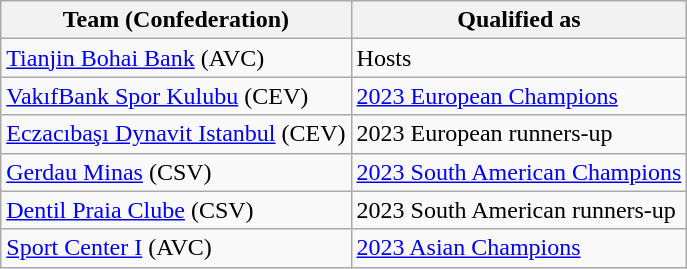<table class="wikitable">
<tr>
<th>Team (Confederation)</th>
<th>Qualified as</th>
</tr>
<tr>
<td> <a href='#'>Tianjin Bohai Bank</a> (AVC)</td>
<td>Hosts</td>
</tr>
<tr>
<td> <a href='#'>VakıfBank Spor Kulubu</a> (CEV)</td>
<td><a href='#'>2023 European Champions</a></td>
</tr>
<tr>
<td> <a href='#'>Eczacıbaşı Dynavit Istanbul</a> (CEV)</td>
<td>2023 European runners-up</td>
</tr>
<tr>
<td> <a href='#'>Gerdau Minas</a> (CSV)</td>
<td><a href='#'>2023 South American Champions</a></td>
</tr>
<tr>
<td> <a href='#'>Dentil Praia Clube</a> (CSV)</td>
<td>2023 South American runners-up</td>
</tr>
<tr>
<td> <a href='#'>Sport Center I</a> (AVC)</td>
<td><a href='#'>2023 Asian Champions</a></td>
</tr>
</table>
